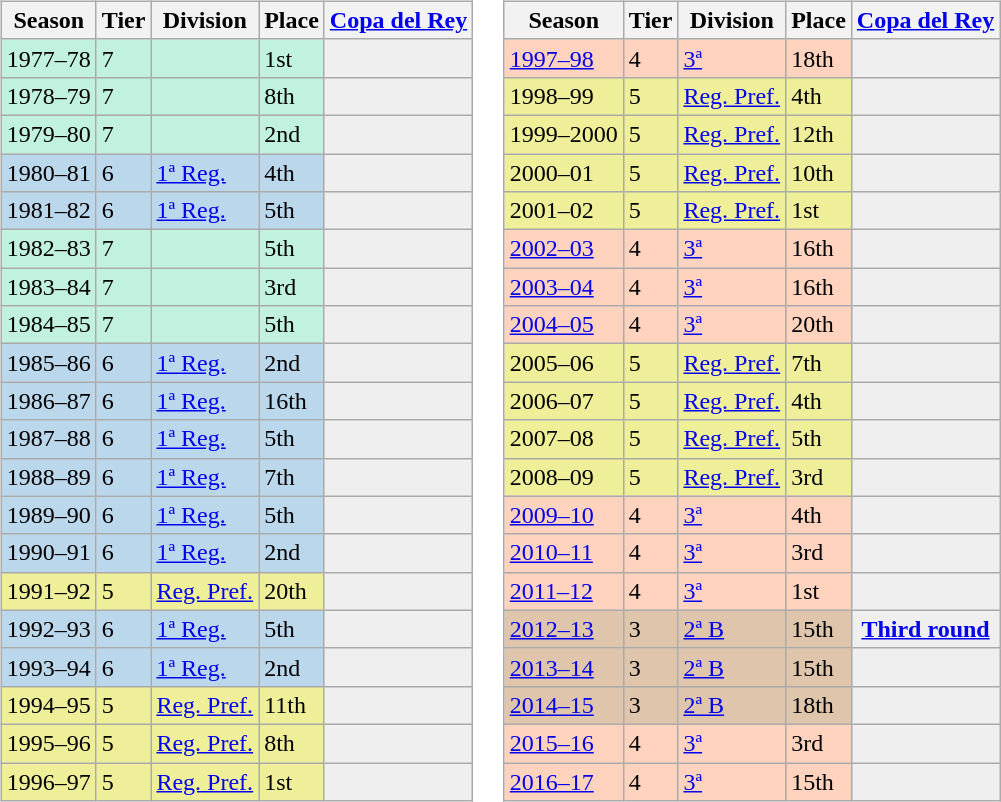<table>
<tr>
<td valign=top width=0%><br><table class="wikitable">
<tr style="background:#f0f6fa;">
<th>Season</th>
<th>Tier</th>
<th>Division</th>
<th>Place</th>
<th><a href='#'>Copa del Rey</a></th>
</tr>
<tr>
<td style="background:#C0F2DF;">1977–78</td>
<td style="background:#C0F2DF;">7</td>
<td style="background:#C0F2DF;"></td>
<td style="background:#C0F2DF;">1st</td>
<th style="background:#efefef;"></th>
</tr>
<tr>
<td style="background:#C0F2DF;">1978–79</td>
<td style="background:#C0F2DF;">7</td>
<td style="background:#C0F2DF;"></td>
<td style="background:#C0F2DF;">8th</td>
<th style="background:#efefef;"></th>
</tr>
<tr>
<td style="background:#C0F2DF;">1979–80</td>
<td style="background:#C0F2DF;">7</td>
<td style="background:#C0F2DF;"></td>
<td style="background:#C0F2DF;">2nd</td>
<th style="background:#efefef;"></th>
</tr>
<tr>
<td style="background:#BBD7EC;">1980–81</td>
<td style="background:#BBD7EC;">6</td>
<td style="background:#BBD7EC;"><a href='#'>1ª Reg.</a></td>
<td style="background:#BBD7EC;">4th</td>
<th style="background:#efefef;"></th>
</tr>
<tr>
<td style="background:#BBD7EC;">1981–82</td>
<td style="background:#BBD7EC;">6</td>
<td style="background:#BBD7EC;"><a href='#'>1ª Reg.</a></td>
<td style="background:#BBD7EC;">5th</td>
<th style="background:#efefef;"></th>
</tr>
<tr>
<td style="background:#C0F2DF;">1982–83</td>
<td style="background:#C0F2DF;">7</td>
<td style="background:#C0F2DF;"></td>
<td style="background:#C0F2DF;">5th</td>
<th style="background:#efefef;"></th>
</tr>
<tr>
<td style="background:#C0F2DF;">1983–84</td>
<td style="background:#C0F2DF;">7</td>
<td style="background:#C0F2DF;"></td>
<td style="background:#C0F2DF;">3rd</td>
<th style="background:#efefef;"></th>
</tr>
<tr>
<td style="background:#C0F2DF;">1984–85</td>
<td style="background:#C0F2DF;">7</td>
<td style="background:#C0F2DF;"></td>
<td style="background:#C0F2DF;">5th</td>
<th style="background:#efefef;"></th>
</tr>
<tr>
<td style="background:#BBD7EC;">1985–86</td>
<td style="background:#BBD7EC;">6</td>
<td style="background:#BBD7EC;"><a href='#'>1ª Reg.</a></td>
<td style="background:#BBD7EC;">2nd</td>
<th style="background:#efefef;"></th>
</tr>
<tr>
<td style="background:#BBD7EC;">1986–87</td>
<td style="background:#BBD7EC;">6</td>
<td style="background:#BBD7EC;"><a href='#'>1ª Reg.</a></td>
<td style="background:#BBD7EC;">16th</td>
<th style="background:#efefef;"></th>
</tr>
<tr>
<td style="background:#BBD7EC;">1987–88</td>
<td style="background:#BBD7EC;">6</td>
<td style="background:#BBD7EC;"><a href='#'>1ª Reg.</a></td>
<td style="background:#BBD7EC;">5th</td>
<th style="background:#efefef;"></th>
</tr>
<tr>
<td style="background:#BBD7EC;">1988–89</td>
<td style="background:#BBD7EC;">6</td>
<td style="background:#BBD7EC;"><a href='#'>1ª Reg.</a></td>
<td style="background:#BBD7EC;">7th</td>
<th style="background:#efefef;"></th>
</tr>
<tr>
<td style="background:#BBD7EC;">1989–90</td>
<td style="background:#BBD7EC;">6</td>
<td style="background:#BBD7EC;"><a href='#'>1ª Reg.</a></td>
<td style="background:#BBD7EC;">5th</td>
<th style="background:#efefef;"></th>
</tr>
<tr>
<td style="background:#BBD7EC;">1990–91</td>
<td style="background:#BBD7EC;">6</td>
<td style="background:#BBD7EC;"><a href='#'>1ª Reg.</a></td>
<td style="background:#BBD7EC;">2nd</td>
<th style="background:#efefef;"></th>
</tr>
<tr>
<td style="background:#EFEF99;">1991–92</td>
<td style="background:#EFEF99;">5</td>
<td style="background:#EFEF99;"><a href='#'>Reg. Pref.</a></td>
<td style="background:#EFEF99;">20th</td>
<th style="background:#efefef;"></th>
</tr>
<tr>
<td style="background:#BBD7EC;">1992–93</td>
<td style="background:#BBD7EC;">6</td>
<td style="background:#BBD7EC;"><a href='#'>1ª Reg.</a></td>
<td style="background:#BBD7EC;">5th</td>
<th style="background:#efefef;"></th>
</tr>
<tr>
<td style="background:#BBD7EC;">1993–94</td>
<td style="background:#BBD7EC;">6</td>
<td style="background:#BBD7EC;"><a href='#'>1ª Reg.</a></td>
<td style="background:#BBD7EC;">2nd</td>
<th style="background:#efefef;"></th>
</tr>
<tr>
<td style="background:#EFEF99;">1994–95</td>
<td style="background:#EFEF99;">5</td>
<td style="background:#EFEF99;"><a href='#'>Reg. Pref.</a></td>
<td style="background:#EFEF99;">11th</td>
<th style="background:#efefef;"></th>
</tr>
<tr>
<td style="background:#EFEF99;">1995–96</td>
<td style="background:#EFEF99;">5</td>
<td style="background:#EFEF99;"><a href='#'>Reg. Pref.</a></td>
<td style="background:#EFEF99;">8th</td>
<th style="background:#efefef;"></th>
</tr>
<tr>
<td style="background:#EFEF99;">1996–97</td>
<td style="background:#EFEF99;">5</td>
<td style="background:#EFEF99;"><a href='#'>Reg. Pref.</a></td>
<td style="background:#EFEF99;">1st</td>
<th style="background:#efefef;"></th>
</tr>
</table>
</td>
<td valign=top width=0%><br><table class="wikitable">
<tr style="background:#f0f6fa;">
<th>Season</th>
<th>Tier</th>
<th>Division</th>
<th>Place</th>
<th><a href='#'>Copa del Rey</a></th>
</tr>
<tr>
<td style="background:#FFD3BD;"><a href='#'>1997–98</a></td>
<td style="background:#FFD3BD;">4</td>
<td style="background:#FFD3BD;"><a href='#'>3ª</a></td>
<td style="background:#FFD3BD;">18th</td>
<td style="background:#efefef;"></td>
</tr>
<tr>
<td style="background:#EFEF99;">1998–99</td>
<td style="background:#EFEF99;">5</td>
<td style="background:#EFEF99;"><a href='#'>Reg. Pref.</a></td>
<td style="background:#EFEF99;">4th</td>
<th style="background:#efefef;"></th>
</tr>
<tr>
<td style="background:#EFEF99;">1999–2000</td>
<td style="background:#EFEF99;">5</td>
<td style="background:#EFEF99;"><a href='#'>Reg. Pref.</a></td>
<td style="background:#EFEF99;">12th</td>
<th style="background:#efefef;"></th>
</tr>
<tr>
<td style="background:#EFEF99;">2000–01</td>
<td style="background:#EFEF99;">5</td>
<td style="background:#EFEF99;"><a href='#'>Reg. Pref.</a></td>
<td style="background:#EFEF99;">10th</td>
<th style="background:#efefef;"></th>
</tr>
<tr>
<td style="background:#EFEF99;">2001–02</td>
<td style="background:#EFEF99;">5</td>
<td style="background:#EFEF99;"><a href='#'>Reg. Pref.</a></td>
<td style="background:#EFEF99;">1st</td>
<th style="background:#efefef;"></th>
</tr>
<tr>
<td style="background:#FFD3BD;"><a href='#'>2002–03</a></td>
<td style="background:#FFD3BD;">4</td>
<td style="background:#FFD3BD;"><a href='#'>3ª</a></td>
<td style="background:#FFD3BD;">16th</td>
<td style="background:#efefef;"></td>
</tr>
<tr>
<td style="background:#FFD3BD;"><a href='#'>2003–04</a></td>
<td style="background:#FFD3BD;">4</td>
<td style="background:#FFD3BD;"><a href='#'>3ª</a></td>
<td style="background:#FFD3BD;">16th</td>
<td style="background:#efefef;"></td>
</tr>
<tr>
<td style="background:#FFD3BD;"><a href='#'>2004–05</a></td>
<td style="background:#FFD3BD;">4</td>
<td style="background:#FFD3BD;"><a href='#'>3ª</a></td>
<td style="background:#FFD3BD;">20th</td>
<td style="background:#efefef;"></td>
</tr>
<tr>
<td style="background:#EFEF99;">2005–06</td>
<td style="background:#EFEF99;">5</td>
<td style="background:#EFEF99;"><a href='#'>Reg. Pref.</a></td>
<td style="background:#EFEF99;">7th</td>
<th style="background:#efefef;"></th>
</tr>
<tr>
<td style="background:#EFEF99;">2006–07</td>
<td style="background:#EFEF99;">5</td>
<td style="background:#EFEF99;"><a href='#'>Reg. Pref.</a></td>
<td style="background:#EFEF99;">4th</td>
<th style="background:#efefef;"></th>
</tr>
<tr>
<td style="background:#EFEF99;">2007–08</td>
<td style="background:#EFEF99;">5</td>
<td style="background:#EFEF99;"><a href='#'>Reg. Pref.</a></td>
<td style="background:#EFEF99;">5th</td>
<th style="background:#efefef;"></th>
</tr>
<tr>
<td style="background:#EFEF99;">2008–09</td>
<td style="background:#EFEF99;">5</td>
<td style="background:#EFEF99;"><a href='#'>Reg. Pref.</a></td>
<td style="background:#EFEF99;">3rd</td>
<th style="background:#efefef;"></th>
</tr>
<tr>
<td style="background:#FFD3BD;"><a href='#'>2009–10</a></td>
<td style="background:#FFD3BD;">4</td>
<td style="background:#FFD3BD;"><a href='#'>3ª</a></td>
<td style="background:#FFD3BD;">4th</td>
<td style="background:#efefef;"></td>
</tr>
<tr>
<td style="background:#FFD3BD;"><a href='#'>2010–11</a></td>
<td style="background:#FFD3BD;">4</td>
<td style="background:#FFD3BD;"><a href='#'>3ª</a></td>
<td style="background:#FFD3BD;">3rd</td>
<td style="background:#efefef;"></td>
</tr>
<tr>
<td style="background:#FFD3BD;"><a href='#'>2011–12</a></td>
<td style="background:#FFD3BD;">4</td>
<td style="background:#FFD3BD;"><a href='#'>3ª</a></td>
<td style="background:#FFD3BD;">1st</td>
<td style="background:#efefef;"></td>
</tr>
<tr>
<td style="background:#DEC5AB;"><a href='#'>2012–13</a></td>
<td style="background:#DEC5AB;">3</td>
<td style="background:#DEC5AB;"><a href='#'>2ª B</a></td>
<td style="background:#DEC5AB;">15th</td>
<th style="background:#efefef;"><a href='#'>Third round</a></th>
</tr>
<tr>
<td style="background:#DEC5AB;"><a href='#'>2013–14</a></td>
<td style="background:#DEC5AB;">3</td>
<td style="background:#DEC5AB;"><a href='#'>2ª B</a></td>
<td style="background:#DEC5AB;">15th</td>
<td style="background:#efefef;"></td>
</tr>
<tr>
<td style="background:#DEC5AB;"><a href='#'>2014–15</a></td>
<td style="background:#DEC5AB;">3</td>
<td style="background:#DEC5AB;"><a href='#'>2ª B</a></td>
<td style="background:#DEC5AB;">18th</td>
<td style="background:#efefef;"></td>
</tr>
<tr>
<td style="background:#FFD3BD;"><a href='#'>2015–16</a></td>
<td style="background:#FFD3BD;">4</td>
<td style="background:#FFD3BD;"><a href='#'>3ª</a></td>
<td style="background:#FFD3BD;">3rd</td>
<td style="background:#efefef;"></td>
</tr>
<tr>
<td style="background:#FFD3BD;"><a href='#'>2016–17</a></td>
<td style="background:#FFD3BD;">4</td>
<td style="background:#FFD3BD;"><a href='#'>3ª</a></td>
<td style="background:#FFD3BD;">15th</td>
<td style="background:#efefef;"></td>
</tr>
</table>
</td>
</tr>
</table>
